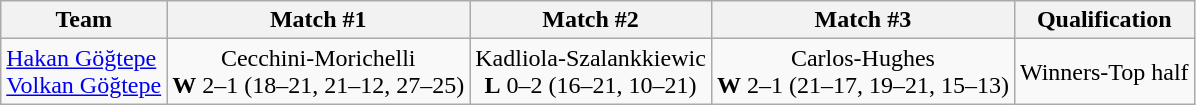<table class=wikitable>
<tr>
<th>Team</th>
<th>Match #1</th>
<th>Match #2</th>
<th>Match #3</th>
<th>Qualification</th>
</tr>
<tr align=center>
<td align=left><a href='#'>Hakan Göğtepe</a><br><a href='#'>Volkan Göğtepe</a></td>
<td> Cecchini-Morichelli<br><strong>W</strong> 2–1 (18–21, 21–12, 27–25)</td>
<td> Kadliola-Szalankkiewic<br><strong>L</strong> 0–2 (16–21, 10–21)</td>
<td> Carlos-Hughes<br><strong>W</strong> 2–1 (21–17, 19–21, 15–13)</td>
<td align=center>Winners-Top half</td>
</tr>
</table>
